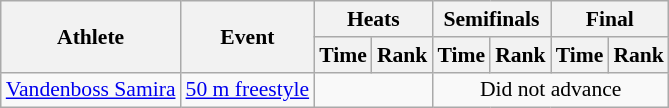<table class=wikitable style="font-size:90%">
<tr>
<th rowspan="2">Athlete</th>
<th rowspan="2">Event</th>
<th colspan="2">Heats</th>
<th colspan="2">Semifinals</th>
<th colspan="2">Final</th>
</tr>
<tr>
<th>Time</th>
<th>Rank</th>
<th>Time</th>
<th>Rank</th>
<th>Time</th>
<th>Rank</th>
</tr>
<tr>
<td rowspan="1"><a href='#'>Vandenboss Samira</a></td>
<td><a href='#'>50 m freestyle</a></td>
<td align=center colspan=2></td>
<td align=center colspan=4>Did not advance</td>
</tr>
</table>
